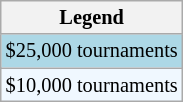<table class="wikitable" style="font-size:85%">
<tr>
<th>Legend</th>
</tr>
<tr style="background:lightblue;">
<td>$25,000 tournaments</td>
</tr>
<tr style="background:#f0f8ff;">
<td>$10,000 tournaments</td>
</tr>
</table>
